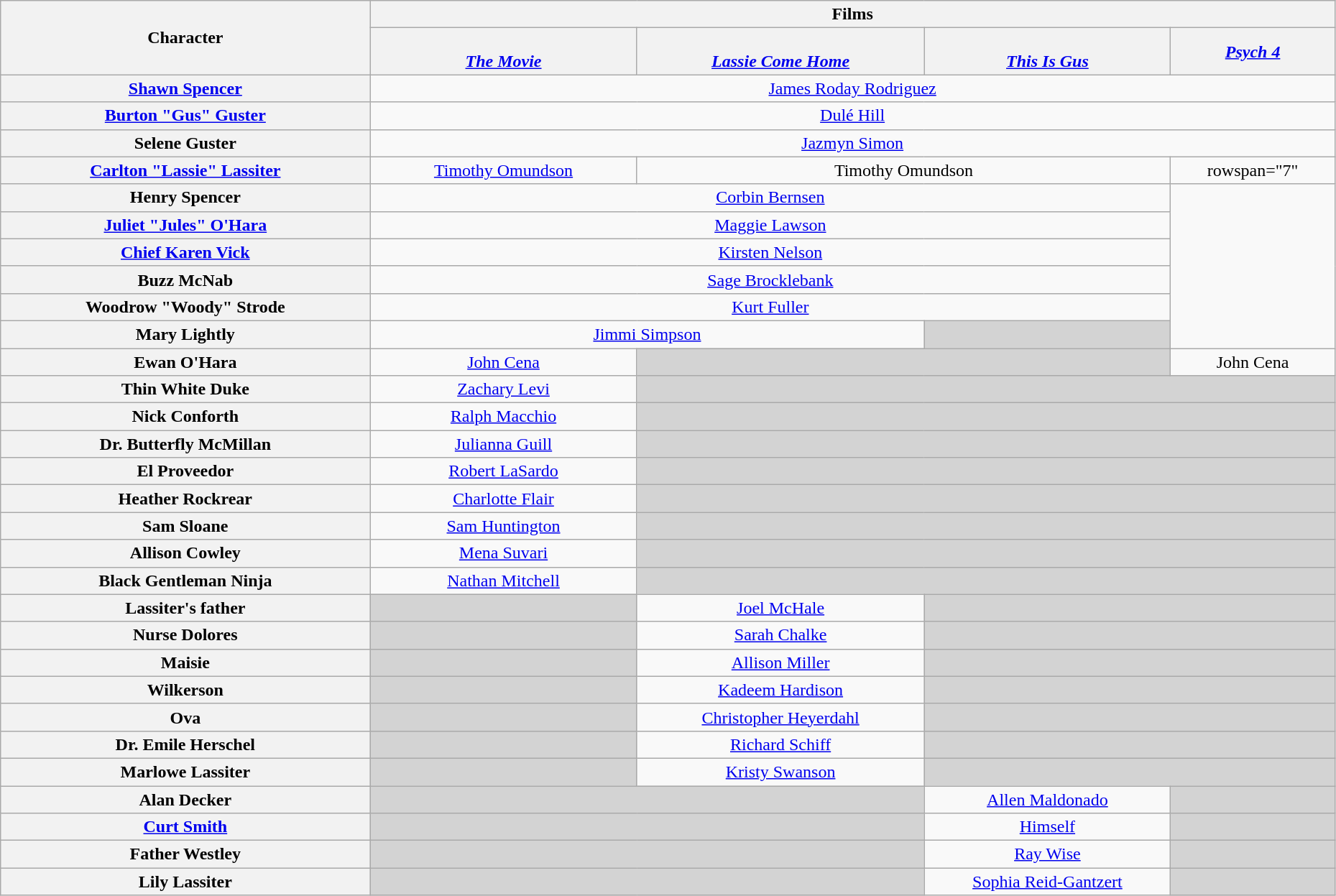<table class="wikitable" style="text-align:center; width:98%;">
<tr>
<th rowspan="2" width="18%">Character</th>
<th colspan="4" align="center">Films</th>
</tr>
<tr>
<th width="13%"><a href='#'><em><br>The Movie</em></a></th>
<th width="14%"><a href='#'><em><br>Lassie Come Home</em></a></th>
<th width="12%"><a href='#'><em><br>This Is Gus</em></a></th>
<th width="8%"><a href='#'><em>Psych 4</em></a></th>
</tr>
<tr>
<th><a href='#'>Shawn Spencer</a></th>
<td colspan="4"><a href='#'>James Roday Rodriguez</a></td>
</tr>
<tr>
<th><a href='#'>Burton "Gus" Guster</a></th>
<td colspan="4"><a href='#'>Dulé Hill</a></td>
</tr>
<tr>
<th>Selene Guster</th>
<td colspan="4"><a href='#'>Jazmyn Simon</a></td>
</tr>
<tr>
<th><a href='#'>Carlton "Lassie" Lassiter</a></th>
<td><a href='#'>Timothy Omundson</a></td>
<td colspan="2">Timothy Omundson</td>
<td>rowspan="7" </td>
</tr>
<tr>
<th>Henry Spencer</th>
<td colspan="3"><a href='#'>Corbin Bernsen</a></td>
</tr>
<tr>
<th><a href='#'>Juliet "Jules" O'Hara</a></th>
<td colspan="3"><a href='#'>Maggie Lawson</a></td>
</tr>
<tr>
<th><a href='#'>Chief Karen Vick</a></th>
<td colspan="3"><a href='#'>Kirsten Nelson</a></td>
</tr>
<tr>
<th>Buzz McNab</th>
<td colspan="3"><a href='#'>Sage Brocklebank</a></td>
</tr>
<tr>
<th>Woodrow "Woody" Strode</th>
<td colspan="3"><a href='#'>Kurt Fuller</a></td>
</tr>
<tr>
<th>Mary Lightly</th>
<td colspan="2"><a href='#'>Jimmi Simpson</a></td>
<td style="background-color:lightgrey;"> </td>
</tr>
<tr>
<th>Ewan O'Hara</th>
<td><a href='#'>John Cena</a></td>
<td colspan="2" style="background-color:lightgrey;"> </td>
<td>John Cena</td>
</tr>
<tr>
<th>Thin White Duke</th>
<td><a href='#'>Zachary Levi</a></td>
<td colspan="3" style="background-color:lightgrey;"> </td>
</tr>
<tr>
<th>Nick Conforth</th>
<td><a href='#'>Ralph Macchio</a></td>
<td colspan="3" style="background-color:lightgrey;"> </td>
</tr>
<tr>
<th>Dr. Butterfly McMillan</th>
<td><a href='#'>Julianna Guill</a></td>
<td colspan="3" style="background-color:lightgrey;"> </td>
</tr>
<tr>
<th>El Proveedor</th>
<td><a href='#'>Robert LaSardo</a></td>
<td colspan="3" style="background-color:lightgrey;"> </td>
</tr>
<tr>
<th>Heather Rockrear</th>
<td><a href='#'>Charlotte Flair</a></td>
<td colspan="3" style="background-color:lightgrey;"> </td>
</tr>
<tr>
<th>Sam Sloane</th>
<td><a href='#'>Sam Huntington</a></td>
<td colspan="3" style="background-color:lightgrey;"> </td>
</tr>
<tr>
<th>Allison Cowley</th>
<td><a href='#'>Mena Suvari</a></td>
<td colspan="3" style="background-color:lightgrey;"> </td>
</tr>
<tr>
<th>Black Gentleman Ninja</th>
<td><a href='#'>Nathan Mitchell</a></td>
<td colspan="3" style="background-color:lightgrey;"> </td>
</tr>
<tr>
<th>Lassiter's father</th>
<td style="background-color:lightgrey;"> </td>
<td><a href='#'>Joel McHale</a></td>
<td colspan="2" style="background-color:lightgrey;"> </td>
</tr>
<tr>
<th>Nurse Dolores</th>
<td style="background-color:lightgrey;"> </td>
<td><a href='#'>Sarah Chalke</a></td>
<td colspan="2" style="background-color:lightgrey;"> </td>
</tr>
<tr>
<th>Maisie</th>
<td style="background-color:lightgrey;"> </td>
<td><a href='#'>Allison Miller</a></td>
<td colspan="2" style="background-color:lightgrey;"> </td>
</tr>
<tr>
<th>Wilkerson</th>
<td style="background-color:lightgrey;"> </td>
<td><a href='#'>Kadeem Hardison</a></td>
<td colspan="2" style="background-color:lightgrey;"> </td>
</tr>
<tr>
<th>Ova</th>
<td style="background-color:lightgrey;"> </td>
<td><a href='#'>Christopher Heyerdahl</a></td>
<td colspan="2" style="background-color:lightgrey;"> </td>
</tr>
<tr>
<th>Dr. Emile Herschel</th>
<td style="background-color:lightgrey;"> </td>
<td><a href='#'>Richard Schiff</a></td>
<td colspan="2" style="background-color:lightgrey;"> </td>
</tr>
<tr>
<th>Marlowe Lassiter</th>
<td style="background-color:lightgrey;"> </td>
<td><a href='#'>Kristy Swanson</a></td>
<td colspan="2" style="background-color:lightgrey;"> </td>
</tr>
<tr>
<th>Alan Decker</th>
<td colspan="2" style="background-color:lightgrey;"> </td>
<td><a href='#'>Allen Maldonado</a></td>
<td style="background-color:lightgrey;"> </td>
</tr>
<tr>
<th><a href='#'>Curt Smith</a></th>
<td colspan="2" style="background-color:lightgrey;"> </td>
<td><a href='#'>Himself</a></td>
<td style="background-color:lightgrey;"> </td>
</tr>
<tr>
<th>Father Westley</th>
<td colspan="2" style="background-color:lightgrey;"> </td>
<td><a href='#'>Ray Wise</a></td>
<td style="background-color:lightgrey;"> </td>
</tr>
<tr>
<th>Lily Lassiter</th>
<td colspan="2" style="background-color:lightgrey;"> </td>
<td><a href='#'>Sophia Reid-Gantzert</a></td>
<td style="background-color:lightgrey;"> </td>
</tr>
</table>
